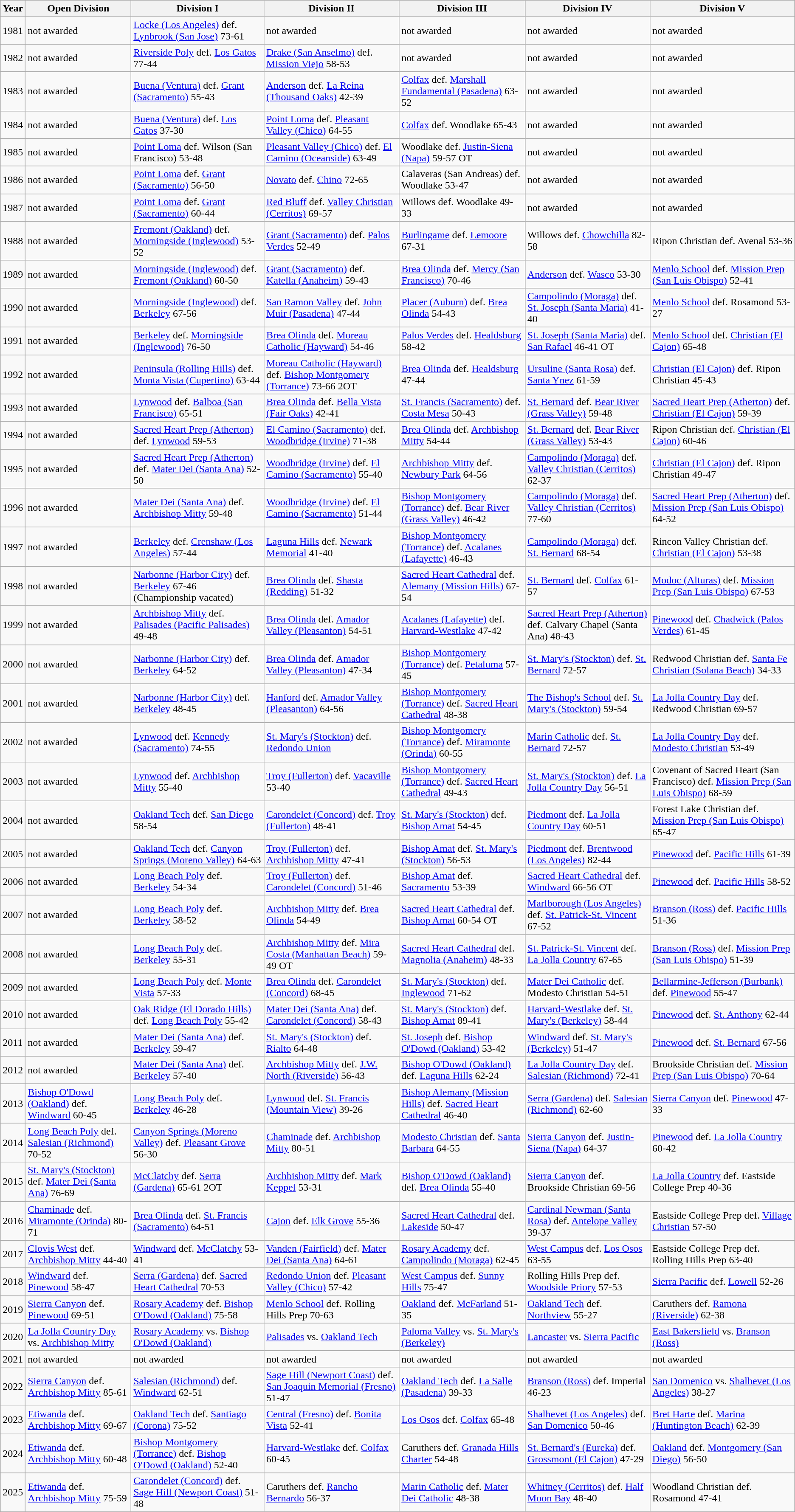<table class="wikitable sortable">
<tr>
<th>Year</th>
<th>Open Division</th>
<th>Division I</th>
<th>Division II</th>
<th>Division III</th>
<th>Division IV</th>
<th>Division V</th>
</tr>
<tr>
<td>1981</td>
<td>not awarded</td>
<td><a href='#'>Locke (Los Angeles)</a> def. <a href='#'>Lynbrook (San Jose)</a> 73-61</td>
<td>not awarded</td>
<td>not awarded</td>
<td>not awarded</td>
<td>not awarded</td>
</tr>
<tr>
<td>1982</td>
<td>not awarded</td>
<td><a href='#'>Riverside Poly</a> def. <a href='#'>Los Gatos</a> 77-44</td>
<td><a href='#'>Drake (San Anselmo)</a> def. <a href='#'>Mission Viejo</a> 58-53</td>
<td>not awarded</td>
<td>not awarded</td>
<td>not awarded</td>
</tr>
<tr>
<td>1983</td>
<td>not awarded</td>
<td><a href='#'>Buena (Ventura)</a> def. <a href='#'>Grant (Sacramento)</a> 55-43</td>
<td><a href='#'>Anderson</a> def. <a href='#'>La Reina (Thousand Oaks)</a> 42-39</td>
<td><a href='#'>Colfax</a> def. <a href='#'>Marshall Fundamental (Pasadena)</a> 63-52</td>
<td>not awarded</td>
<td>not awarded</td>
</tr>
<tr>
<td>1984</td>
<td>not awarded</td>
<td><a href='#'>Buena (Ventura)</a> def. <a href='#'>Los Gatos</a> 37-30</td>
<td><a href='#'>Point Loma</a> def. <a href='#'>Pleasant Valley (Chico)</a> 64-55</td>
<td><a href='#'>Colfax</a> def. Woodlake 65-43</td>
<td>not awarded</td>
<td>not awarded</td>
</tr>
<tr>
<td>1985</td>
<td>not awarded</td>
<td><a href='#'>Point Loma</a> def. Wilson (San Francisco) 53-48</td>
<td><a href='#'>Pleasant Valley (Chico)</a> def. <a href='#'>El Camino (Oceanside)</a> 63-49</td>
<td>Woodlake def. <a href='#'>Justin-Siena (Napa)</a> 59-57 OT</td>
<td>not awarded</td>
<td>not awarded</td>
</tr>
<tr>
<td>1986</td>
<td>not awarded</td>
<td><a href='#'>Point Loma</a> def. <a href='#'>Grant (Sacramento)</a> 56-50</td>
<td><a href='#'>Novato</a> def. <a href='#'>Chino</a> 72-65</td>
<td>Calaveras (San Andreas) def. Woodlake 53-47</td>
<td>not awarded</td>
<td>not awarded</td>
</tr>
<tr>
<td>1987</td>
<td>not awarded</td>
<td><a href='#'>Point Loma</a> def. <a href='#'>Grant (Sacramento)</a> 60-44</td>
<td><a href='#'>Red Bluff</a> def. <a href='#'>Valley Christian (Cerritos)</a> 69-57</td>
<td>Willows def. Woodlake 49-33</td>
<td>not awarded</td>
<td>not awarded</td>
</tr>
<tr>
<td>1988</td>
<td>not awarded</td>
<td><a href='#'>Fremont (Oakland)</a> def. <a href='#'>Morningside (Inglewood)</a> 53-52</td>
<td><a href='#'>Grant (Sacramento)</a> def. <a href='#'>Palos Verdes</a> 52-49</td>
<td><a href='#'>Burlingame</a> def. <a href='#'>Lemoore</a> 67-31</td>
<td>Willows def. <a href='#'>Chowchilla</a> 82-58</td>
<td>Ripon Christian def. Avenal 53-36</td>
</tr>
<tr>
<td>1989</td>
<td>not awarded</td>
<td><a href='#'>Morningside (Inglewood)</a> def. <a href='#'>Fremont (Oakland)</a> 60-50</td>
<td><a href='#'>Grant (Sacramento)</a> def. <a href='#'>Katella (Anaheim)</a> 59-43</td>
<td><a href='#'>Brea Olinda</a> def. <a href='#'>Mercy (San Francisco)</a> 70-46</td>
<td><a href='#'>Anderson</a> def. <a href='#'>Wasco</a> 53-30</td>
<td><a href='#'>Menlo School</a> def. <a href='#'>Mission Prep (San Luis Obispo)</a> 52-41</td>
</tr>
<tr>
<td>1990</td>
<td>not awarded</td>
<td><a href='#'>Morningside (Inglewood)</a> def. <a href='#'>Berkeley</a> 67-56</td>
<td><a href='#'>San Ramon Valley</a> def. <a href='#'>John Muir (Pasadena)</a> 47-44</td>
<td><a href='#'>Placer (Auburn)</a> def. <a href='#'>Brea Olinda</a> 54-43</td>
<td><a href='#'>Campolindo (Moraga)</a> def. <a href='#'>St. Joseph (Santa Maria)</a> 41-40</td>
<td><a href='#'>Menlo School</a> def. Rosamond 53-27</td>
</tr>
<tr>
<td>1991</td>
<td>not awarded</td>
<td><a href='#'>Berkeley</a> def. <a href='#'>Morningside (Inglewood)</a> 76-50</td>
<td><a href='#'>Brea Olinda</a> def. <a href='#'>Moreau Catholic (Hayward)</a> 54-46</td>
<td><a href='#'>Palos Verdes</a> def. <a href='#'>Healdsburg</a> 58-42</td>
<td><a href='#'>St. Joseph (Santa Maria)</a> def. <a href='#'>San Rafael</a> 46-41 OT</td>
<td><a href='#'>Menlo School</a> def. <a href='#'>Christian (El Cajon)</a> 65-48</td>
</tr>
<tr>
<td>1992</td>
<td>not awarded</td>
<td><a href='#'>Peninsula (Rolling Hills)</a> def. <a href='#'>Monta Vista (Cupertino)</a> 63-44</td>
<td><a href='#'>Moreau Catholic (Hayward)</a> def. <a href='#'>Bishop Montgomery (Torrance)</a> 73-66 2OT</td>
<td><a href='#'>Brea Olinda</a> def. <a href='#'>Healdsburg</a> 47-44</td>
<td><a href='#'>Ursuline (Santa Rosa)</a> def. <a href='#'>Santa Ynez</a> 61-59</td>
<td><a href='#'>Christian (El Cajon)</a> def. Ripon Christian 45-43</td>
</tr>
<tr>
<td>1993</td>
<td>not awarded</td>
<td><a href='#'>Lynwood</a> def. <a href='#'>Balboa (San Francisco)</a> 65-51</td>
<td><a href='#'>Brea Olinda</a> def. <a href='#'>Bella Vista (Fair Oaks)</a> 42-41</td>
<td><a href='#'>St. Francis (Sacramento)</a> def. <a href='#'>Costa Mesa</a> 50-43</td>
<td><a href='#'>St. Bernard</a> def. <a href='#'>Bear River (Grass Valley)</a> 59-48</td>
<td><a href='#'>Sacred Heart Prep (Atherton)</a> def. <a href='#'>Christian (El Cajon)</a> 59-39</td>
</tr>
<tr>
<td>1994</td>
<td>not awarded</td>
<td><a href='#'>Sacred Heart Prep (Atherton)</a> def. <a href='#'>Lynwood</a> 59-53</td>
<td><a href='#'>El Camino (Sacramento)</a> def. <a href='#'>Woodbridge (Irvine)</a> 71-38</td>
<td><a href='#'>Brea Olinda</a> def. <a href='#'>Archbishop Mitty</a> 54-44</td>
<td><a href='#'>St. Bernard</a> def. <a href='#'>Bear River (Grass Valley)</a> 53-43</td>
<td>Ripon Christian def. <a href='#'>Christian (El Cajon)</a> 60-46</td>
</tr>
<tr>
<td>1995</td>
<td>not awarded</td>
<td><a href='#'>Sacred Heart Prep (Atherton)</a> def. <a href='#'>Mater Dei (Santa Ana)</a> 52-50</td>
<td><a href='#'>Woodbridge (Irvine)</a> def. <a href='#'>El Camino (Sacramento)</a> 55-40</td>
<td><a href='#'>Archbishop Mitty</a> def. <a href='#'>Newbury Park</a> 64-56</td>
<td><a href='#'>Campolindo (Moraga)</a> def. <a href='#'>Valley Christian (Cerritos)</a> 62-37</td>
<td><a href='#'>Christian (El Cajon)</a> def. Ripon Christian 49-47</td>
</tr>
<tr>
<td>1996</td>
<td>not awarded</td>
<td><a href='#'>Mater Dei (Santa Ana)</a> def. <a href='#'>Archbishop Mitty</a> 59-48</td>
<td><a href='#'>Woodbridge (Irvine)</a> def. <a href='#'>El Camino (Sacramento)</a> 51-44</td>
<td><a href='#'>Bishop Montgomery (Torrance)</a> def. <a href='#'>Bear River (Grass Valley)</a> 46-42</td>
<td><a href='#'>Campolindo (Moraga)</a> def. <a href='#'>Valley Christian (Cerritos)</a> 77-60</td>
<td><a href='#'>Sacred Heart Prep (Atherton)</a> def. <a href='#'>Mission Prep (San Luis Obispo)</a> 64-52</td>
</tr>
<tr>
<td>1997</td>
<td>not awarded</td>
<td><a href='#'>Berkeley</a> def. <a href='#'>Crenshaw (Los Angeles)</a> 57-44</td>
<td><a href='#'>Laguna Hills</a> def. <a href='#'>Newark Memorial</a> 41-40</td>
<td><a href='#'>Bishop Montgomery (Torrance)</a> def. <a href='#'>Acalanes (Lafayette)</a> 46-43</td>
<td><a href='#'>Campolindo (Moraga)</a> def. <a href='#'>St. Bernard</a> 68-54</td>
<td>Rincon Valley Christian def. <a href='#'>Christian (El Cajon)</a> 53-38</td>
</tr>
<tr>
<td>1998</td>
<td>not awarded</td>
<td><a href='#'>Narbonne (Harbor City)</a> def. <a href='#'>Berkeley</a> 67-46 (Championship vacated)</td>
<td><a href='#'>Brea Olinda</a> def. <a href='#'>Shasta (Redding)</a> 51-32</td>
<td><a href='#'>Sacred Heart Cathedral</a> def. <a href='#'>Alemany (Mission Hills)</a> 67-54</td>
<td><a href='#'>St. Bernard</a> def. <a href='#'>Colfax</a> 61-57</td>
<td><a href='#'>Modoc (Alturas)</a> def. <a href='#'>Mission Prep (San Luis Obispo)</a> 67-53</td>
</tr>
<tr>
<td>1999</td>
<td>not awarded</td>
<td><a href='#'>Archbishop Mitty</a> def. <a href='#'>Palisades (Pacific Palisades)</a> 49-48</td>
<td><a href='#'>Brea Olinda</a> def. <a href='#'>Amador Valley (Pleasanton)</a> 54-51</td>
<td><a href='#'>Acalanes (Lafayette)</a> def. <a href='#'>Harvard-Westlake</a> 47-42</td>
<td><a href='#'>Sacred Heart Prep (Atherton)</a> def. Calvary Chapel (Santa Ana) 48-43</td>
<td><a href='#'>Pinewood</a> def. <a href='#'>Chadwick (Palos Verdes)</a> 61-45</td>
</tr>
<tr>
<td>2000</td>
<td>not awarded</td>
<td><a href='#'>Narbonne (Harbor City)</a> def. <a href='#'>Berkeley</a> 64-52</td>
<td><a href='#'>Brea Olinda</a> def. <a href='#'>Amador Valley (Pleasanton)</a> 47-34</td>
<td><a href='#'>Bishop Montgomery (Torrance)</a> def. <a href='#'>Petaluma</a> 57-45</td>
<td><a href='#'>St. Mary's (Stockton)</a> def. <a href='#'>St. Bernard</a> 72-57</td>
<td>Redwood Christian def. <a href='#'>Santa Fe Christian (Solana Beach)</a> 34-33</td>
</tr>
<tr>
<td>2001</td>
<td>not awarded</td>
<td><a href='#'>Narbonne (Harbor City)</a> def. <a href='#'>Berkeley</a> 48-45</td>
<td><a href='#'>Hanford</a> def. <a href='#'>Amador Valley (Pleasanton)</a> 64-56</td>
<td><a href='#'>Bishop Montgomery (Torrance)</a> def. <a href='#'>Sacred Heart Cathedral</a> 48-38</td>
<td><a href='#'>The Bishop's School</a> def. <a href='#'>St. Mary's (Stockton)</a> 59-54</td>
<td><a href='#'>La Jolla Country Day</a> def. Redwood Christian 69-57</td>
</tr>
<tr>
<td>2002</td>
<td>not awarded</td>
<td><a href='#'>Lynwood</a> def. <a href='#'>Kennedy (Sacramento)</a> 74-55</td>
<td><a href='#'>St. Mary's (Stockton)</a> def. <a href='#'>Redondo Union</a></td>
<td><a href='#'>Bishop Montgomery (Torrance)</a> def. <a href='#'>Miramonte (Orinda)</a> 60-55</td>
<td><a href='#'>Marin Catholic</a> def. <a href='#'>St. Bernard</a> 72-57</td>
<td><a href='#'>La Jolla Country Day</a> def. <a href='#'>Modesto Christian</a> 53-49</td>
</tr>
<tr>
<td>2003</td>
<td>not awarded</td>
<td><a href='#'>Lynwood</a> def. <a href='#'>Archbishop Mitty</a> 55-40</td>
<td><a href='#'>Troy (Fullerton)</a> def. <a href='#'>Vacaville</a> 53-40</td>
<td><a href='#'>Bishop Montgomery (Torrance)</a> def. <a href='#'>Sacred Heart Cathedral</a> 49-43</td>
<td><a href='#'>St. Mary's (Stockton)</a> def. <a href='#'>La Jolla Country Day</a> 56-51</td>
<td>Covenant of Sacred Heart (San Francisco) def. <a href='#'>Mission Prep (San Luis Obispo)</a> 68-59</td>
</tr>
<tr>
<td>2004</td>
<td>not awarded</td>
<td><a href='#'>Oakland Tech</a> def. <a href='#'>San Diego</a> 58-54</td>
<td><a href='#'>Carondelet (Concord)</a> def. <a href='#'>Troy (Fullerton)</a> 48-41</td>
<td><a href='#'>St. Mary's (Stockton)</a> def. <a href='#'>Bishop Amat</a> 54-45</td>
<td><a href='#'>Piedmont</a> def. <a href='#'>La Jolla Country Day</a> 60-51</td>
<td>Forest Lake Christian def. <a href='#'>Mission Prep (San Luis Obispo)</a> 65-47</td>
</tr>
<tr>
<td>2005</td>
<td>not awarded</td>
<td><a href='#'>Oakland Tech</a> def. <a href='#'>Canyon Springs (Moreno Valley)</a> 64-63</td>
<td><a href='#'>Troy (Fullerton)</a> def. <a href='#'>Archbishop Mitty</a> 47-41</td>
<td><a href='#'>Bishop Amat</a> def. <a href='#'>St. Mary's (Stockton)</a> 56-53</td>
<td><a href='#'>Piedmont</a> def. <a href='#'>Brentwood (Los Angeles)</a> 82-44</td>
<td><a href='#'>Pinewood</a> def. <a href='#'>Pacific Hills</a> 61-39</td>
</tr>
<tr>
<td>2006</td>
<td>not awarded</td>
<td><a href='#'>Long Beach Poly</a> def. <a href='#'>Berkeley</a> 54-34</td>
<td><a href='#'>Troy (Fullerton)</a> def. <a href='#'>Carondelet (Concord)</a> 51-46</td>
<td><a href='#'>Bishop Amat</a> def. <a href='#'>Sacramento</a> 53-39</td>
<td><a href='#'>Sacred Heart Cathedral</a> def. <a href='#'>Windward</a> 66-56 OT</td>
<td><a href='#'>Pinewood</a> def. <a href='#'>Pacific Hills</a> 58-52</td>
</tr>
<tr>
<td>2007</td>
<td>not awarded</td>
<td><a href='#'>Long Beach Poly</a> def. <a href='#'>Berkeley</a> 58-52</td>
<td><a href='#'>Archbishop Mitty</a> def. <a href='#'>Brea Olinda</a> 54-49</td>
<td><a href='#'>Sacred Heart Cathedral</a> def. <a href='#'>Bishop Amat</a> 60-54 OT</td>
<td><a href='#'>Marlborough (Los Angeles)</a> def. <a href='#'>St. Patrick-St. Vincent</a> 67-52</td>
<td><a href='#'>Branson (Ross)</a> def. <a href='#'>Pacific Hills</a> 51-36</td>
</tr>
<tr>
<td>2008</td>
<td>not awarded</td>
<td><a href='#'>Long Beach Poly</a> def. <a href='#'>Berkeley</a> 55-31</td>
<td><a href='#'>Archbishop Mitty</a> def. <a href='#'>Mira Costa (Manhattan Beach)</a> 59-49 OT</td>
<td><a href='#'>Sacred Heart Cathedral</a> def. <a href='#'>Magnolia (Anaheim)</a> 48-33</td>
<td><a href='#'>St. Patrick-St. Vincent</a> def. <a href='#'>La Jolla Country</a> 67-65</td>
<td><a href='#'>Branson (Ross)</a> def. <a href='#'>Mission Prep (San Luis Obispo)</a> 51-39</td>
</tr>
<tr>
<td>2009</td>
<td>not awarded</td>
<td><a href='#'>Long Beach Poly</a> def. <a href='#'>Monte Vista</a> 57-33</td>
<td><a href='#'>Brea Olinda</a> def. <a href='#'>Carondelet (Concord)</a> 68-45</td>
<td><a href='#'>St. Mary's (Stockton)</a> def. <a href='#'>Inglewood</a> 71-62</td>
<td><a href='#'>Mater Dei Catholic</a> def. Modesto Christian 54-51</td>
<td><a href='#'>Bellarmine-Jefferson (Burbank)</a> def. <a href='#'>Pinewood</a> 55-47</td>
</tr>
<tr>
<td>2010</td>
<td>not awarded</td>
<td><a href='#'>Oak Ridge (El Dorado Hills)</a> def. <a href='#'>Long Beach Poly</a> 55-42</td>
<td><a href='#'>Mater Dei (Santa Ana)</a> def. <a href='#'>Carondelet (Concord)</a> 58-43</td>
<td><a href='#'>St. Mary's (Stockton)</a> def. <a href='#'>Bishop Amat</a> 89-41</td>
<td><a href='#'>Harvard-Westlake</a> def. <a href='#'>St. Mary's (Berkeley)</a> 58-44</td>
<td><a href='#'>Pinewood</a> def. <a href='#'>St. Anthony</a> 62-44</td>
</tr>
<tr>
<td>2011</td>
<td>not awarded</td>
<td><a href='#'>Mater Dei (Santa Ana)</a> def. <a href='#'>Berkeley</a> 59-47</td>
<td><a href='#'>St. Mary's (Stockton)</a> def. <a href='#'>Rialto</a> 64-48</td>
<td><a href='#'>St. Joseph</a> def. <a href='#'>Bishop O'Dowd (Oakland)</a> 53-42</td>
<td><a href='#'>Windward</a> def. <a href='#'>St. Mary's (Berkeley)</a> 51-47</td>
<td><a href='#'>Pinewood</a> def. <a href='#'>St. Bernard</a> 67-56</td>
</tr>
<tr>
<td>2012</td>
<td>not awarded</td>
<td><a href='#'>Mater Dei (Santa Ana)</a> def. <a href='#'>Berkeley</a> 57-40</td>
<td><a href='#'>Archbishop Mitty</a> def. <a href='#'>J.W. North (Riverside)</a> 56-43</td>
<td><a href='#'>Bishop O'Dowd (Oakland)</a> def. <a href='#'>Laguna Hills</a> 62-24</td>
<td><a href='#'>La Jolla Country Day</a> def. <a href='#'>Salesian (Richmond)</a> 72-41</td>
<td>Brookside Christian def. <a href='#'>Mission Prep (San Luis Obispo)</a> 70-64</td>
</tr>
<tr>
<td>2013</td>
<td><a href='#'>Bishop O'Dowd (Oakland)</a> def. <a href='#'>Windward</a> 60-45</td>
<td><a href='#'>Long Beach Poly</a> def. <a href='#'>Berkeley</a> 46-28</td>
<td><a href='#'>Lynwood</a> def. <a href='#'>St. Francis (Mountain View)</a> 39-26</td>
<td><a href='#'>Bishop Alemany (Mission Hills)</a> def. <a href='#'>Sacred Heart Cathedral</a> 46-40</td>
<td><a href='#'>Serra (Gardena)</a> def. <a href='#'>Salesian (Richmond)</a> 62-60</td>
<td><a href='#'>Sierra Canyon</a> def. <a href='#'>Pinewood</a> 47-33</td>
</tr>
<tr>
<td>2014</td>
<td><a href='#'>Long Beach Poly</a> def. <a href='#'>Salesian (Richmond)</a> 70-52</td>
<td><a href='#'>Canyon Springs (Moreno Valley)</a> def. <a href='#'>Pleasant Grove</a> 56-30</td>
<td><a href='#'>Chaminade</a> def. <a href='#'>Archbishop Mitty</a> 80-51</td>
<td><a href='#'>Modesto Christian</a> def. <a href='#'>Santa Barbara</a> 64-55</td>
<td><a href='#'>Sierra Canyon</a> def. <a href='#'>Justin-Siena (Napa)</a> 64-37</td>
<td><a href='#'>Pinewood</a> def. <a href='#'>La Jolla Country</a> 60-42</td>
</tr>
<tr>
<td>2015</td>
<td><a href='#'>St. Mary's (Stockton)</a> def. <a href='#'>Mater Dei (Santa Ana)</a> 76-69</td>
<td><a href='#'>McClatchy</a> def. <a href='#'>Serra (Gardena)</a> 65-61 2OT</td>
<td><a href='#'>Archbishop Mitty</a> def. <a href='#'>Mark Keppel</a> 53-31</td>
<td><a href='#'>Bishop O'Dowd (Oakland)</a> def. <a href='#'>Brea Olinda</a> 55-40</td>
<td><a href='#'>Sierra Canyon</a> def. Brookside Christian 69-56</td>
<td><a href='#'>La Jolla Country</a> def. Eastside College Prep 40-36</td>
</tr>
<tr>
<td>2016</td>
<td><a href='#'>Chaminade</a> def. <a href='#'>Miramonte (Orinda)</a> 80-71</td>
<td><a href='#'>Brea Olinda</a> def. <a href='#'>St. Francis (Sacramento)</a> 64-51</td>
<td><a href='#'>Cajon</a> def. <a href='#'>Elk Grove</a> 55-36</td>
<td><a href='#'>Sacred Heart Cathedral</a> def. <a href='#'>Lakeside</a> 50-47</td>
<td><a href='#'>Cardinal Newman (Santa Rosa)</a> def. <a href='#'>Antelope Valley</a> 39-37</td>
<td>Eastside College Prep def. <a href='#'>Village Christian</a> 57-50</td>
</tr>
<tr>
<td>2017</td>
<td><a href='#'>Clovis West</a> def. <a href='#'>Archbishop Mitty</a> 44-40</td>
<td><a href='#'>Windward</a> def. <a href='#'>McClatchy</a> 53-41</td>
<td><a href='#'>Vanden (Fairfield)</a> def. <a href='#'>Mater Dei (Santa Ana)</a> 64-61</td>
<td><a href='#'>Rosary Academy</a> def. <a href='#'>Campolindo (Moraga)</a> 62-45</td>
<td><a href='#'>West Campus</a> def. <a href='#'>Los Osos</a> 63-55</td>
<td>Eastside College Prep def. Rolling Hills Prep 63-40</td>
</tr>
<tr>
<td>2018</td>
<td><a href='#'>Windward</a> def. <a href='#'>Pinewood</a> 58-47</td>
<td><a href='#'>Serra (Gardena)</a> def. <a href='#'>Sacred Heart Cathedral</a> 70-53</td>
<td><a href='#'>Redondo Union</a> def. <a href='#'>Pleasant Valley (Chico)</a> 57-42</td>
<td><a href='#'>West Campus</a> def. <a href='#'>Sunny Hills</a> 75-47</td>
<td>Rolling Hills Prep def. <a href='#'>Woodside Priory</a> 57-53</td>
<td><a href='#'>Sierra Pacific</a> def. <a href='#'>Lowell</a> 52-26</td>
</tr>
<tr>
<td>2019</td>
<td><a href='#'>Sierra Canyon</a> def. <a href='#'>Pinewood</a> 69-51</td>
<td><a href='#'>Rosary Academy</a> def. <a href='#'>Bishop O'Dowd (Oakland)</a> 75-58</td>
<td><a href='#'>Menlo School</a> def. Rolling Hills Prep 70-63</td>
<td><a href='#'>Oakland</a> def. <a href='#'>McFarland</a> 51-35</td>
<td><a href='#'>Oakland Tech</a> def. <a href='#'>Northview</a> 55-27</td>
<td>Caruthers def. <a href='#'>Ramona (Riverside)</a> 62-38</td>
</tr>
<tr>
<td>2020</td>
<td><a href='#'>La Jolla Country Day</a> vs. <a href='#'>Archbishop Mitty</a></td>
<td><a href='#'>Rosary Academy</a> vs. <a href='#'>Bishop O'Dowd (Oakland)</a></td>
<td><a href='#'>Palisades</a> vs. <a href='#'>Oakland Tech</a></td>
<td><a href='#'>Paloma Valley</a> vs. <a href='#'>St. Mary's (Berkeley)</a></td>
<td><a href='#'>Lancaster</a> vs. <a href='#'>Sierra Pacific</a></td>
<td><a href='#'>East Bakersfield</a> vs. <a href='#'>Branson (Ross)</a></td>
</tr>
<tr>
<td>2021</td>
<td>not awarded</td>
<td>not awarded</td>
<td>not awarded</td>
<td>not awarded</td>
<td>not awarded</td>
<td>not awarded</td>
</tr>
<tr>
<td>2022</td>
<td><a href='#'>Sierra Canyon</a> def. <a href='#'>Archbishop Mitty</a> 85-61</td>
<td><a href='#'>Salesian (Richmond)</a> def. <a href='#'>Windward</a> 62-51</td>
<td><a href='#'>Sage Hill (Newport Coast)</a> def. <a href='#'>San Joaquin Memorial (Fresno)</a> 51-47</td>
<td><a href='#'>Oakland Tech</a> def. <a href='#'>La Salle (Pasadena)</a> 39-33</td>
<td><a href='#'>Branson (Ross)</a> def. Imperial 46-23</td>
<td><a href='#'>San Domenico</a> vs. <a href='#'>Shalhevet (Los Angeles)</a> 38-27</td>
</tr>
<tr>
<td>2023</td>
<td><a href='#'>Etiwanda</a> def. <a href='#'>Archbishop Mitty</a> 69-67</td>
<td><a href='#'>Oakland Tech</a> def. <a href='#'>Santiago (Corona)</a> 75-52</td>
<td><a href='#'>Central (Fresno)</a> def. <a href='#'>Bonita Vista</a> 52-41</td>
<td><a href='#'>Los Osos</a> def. <a href='#'>Colfax</a> 65-48</td>
<td><a href='#'>Shalhevet (Los Angeles)</a> def. <a href='#'>San Domenico</a> 50-46</td>
<td><a href='#'>Bret Harte</a> def. <a href='#'>Marina (Huntington Beach)</a> 62-39</td>
</tr>
<tr>
<td>2024</td>
<td><a href='#'>Etiwanda</a> def. <a href='#'>Archbishop Mitty</a> 60-48</td>
<td><a href='#'>Bishop Montgomery (Torrance)</a> def. <a href='#'>Bishop O'Dowd (Oakland)</a> 52-40</td>
<td><a href='#'>Harvard-Westlake</a> def. <a href='#'>Colfax</a> 60-45</td>
<td>Caruthers def. <a href='#'>Granada Hills Charter</a> 54-48</td>
<td><a href='#'>St. Bernard's (Eureka)</a> def. <a href='#'>Grossmont (El Cajon)</a> 47-29</td>
<td><a href='#'>Oakland</a> def. <a href='#'>Montgomery (San Diego)</a> 56-50</td>
</tr>
<tr>
<td>2025</td>
<td><a href='#'>Etiwanda</a> def. <a href='#'>Archbishop Mitty</a> 75-59</td>
<td><a href='#'>Carondelet (Concord)</a> def. <a href='#'>Sage Hill (Newport Coast)</a> 51-48</td>
<td>Caruthers def. <a href='#'>Rancho Bernardo</a> 56-37</td>
<td><a href='#'>Marin Catholic</a> def. <a href='#'>Mater Dei Catholic</a> 48-38</td>
<td><a href='#'>Whitney (Cerritos)</a> def. <a href='#'>Half Moon Bay</a> 48-40</td>
<td>Woodland Christian def. Rosamond 47-41</td>
</tr>
</table>
